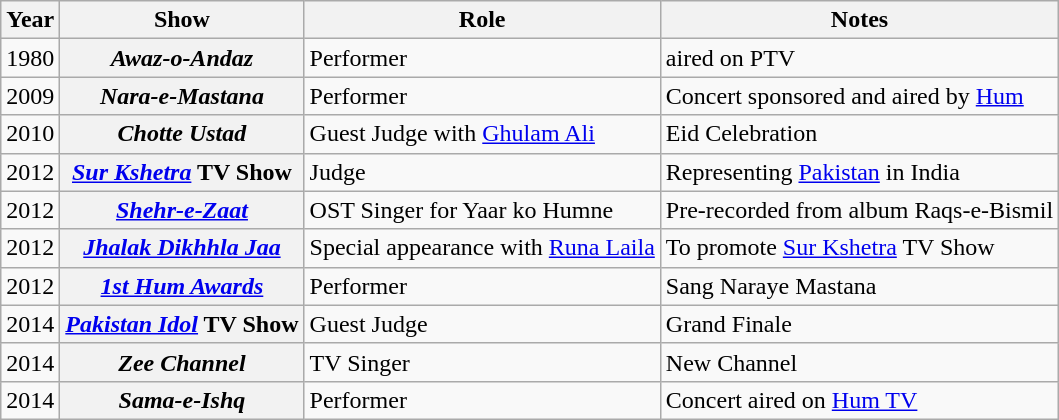<table class="wikitable sortable plainrowheaders">
<tr>
<th scope="col">Year</th>
<th scope="col">Show</th>
<th scope="col">Role</th>
<th scope="col" class="unsortable">Notes</th>
</tr>
<tr>
<td>1980</td>
<th scope="row"><em>Awaz-o-Andaz</em></th>
<td>Performer</td>
<td>aired on PTV</td>
</tr>
<tr>
<td>2009</td>
<th scope="row"><em>Nara-e-Mastana</em></th>
<td>Performer</td>
<td>Concert sponsored and aired by <a href='#'>Hum</a></td>
</tr>
<tr>
<td>2010</td>
<th scope="row"><em>Chotte Ustad</em></th>
<td>Guest Judge with <a href='#'>Ghulam Ali</a></td>
<td>Eid Celebration</td>
</tr>
<tr>
<td>2012</td>
<th scope="row"><em><a href='#'>Sur Kshetra</a></em> TV Show</th>
<td>Judge</td>
<td>Representing <a href='#'>Pakistan</a> in India</td>
</tr>
<tr>
<td>2012</td>
<th scope="row"><em><a href='#'>Shehr-e-Zaat</a></em></th>
<td>OST Singer for Yaar ko Humne</td>
<td>Pre-recorded from album Raqs-e-Bismil</td>
</tr>
<tr>
<td>2012</td>
<th scope="row"><em><a href='#'>Jhalak Dikhhla Jaa</a></em></th>
<td>Special appearance with <a href='#'>Runa Laila</a></td>
<td>To promote <a href='#'>Sur Kshetra</a> TV Show</td>
</tr>
<tr>
<td>2012</td>
<th scope="row"><em><a href='#'>1st Hum Awards</a></em></th>
<td>Performer</td>
<td>Sang Naraye Mastana</td>
</tr>
<tr>
<td>2014</td>
<th scope="row"><em><a href='#'>Pakistan Idol</a></em> TV Show</th>
<td>Guest Judge</td>
<td>Grand Finale</td>
</tr>
<tr>
<td>2014</td>
<th scope="row"><em>Zee Channel</em></th>
<td>TV Singer</td>
<td>New Channel</td>
</tr>
<tr>
<td>2014</td>
<th scope="row"><em>Sama-e-Ishq</em></th>
<td>Performer</td>
<td>Concert aired on <a href='#'>Hum TV</a></td>
</tr>
</table>
